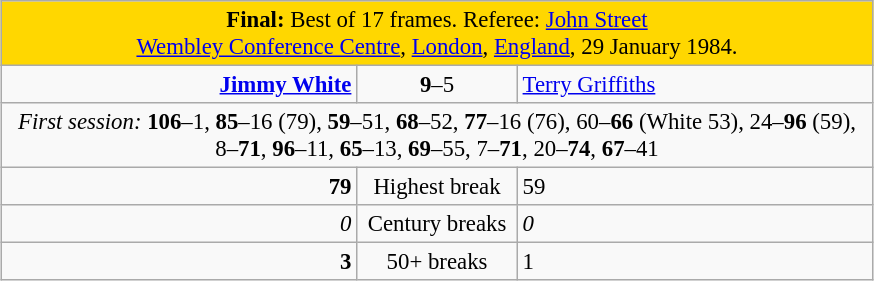<table class="wikitable" style="font-size: 95%; margin: 1em auto 1em auto;">
<tr>
<td colspan="3" align="center" bgcolor="#ffd700"><strong>Final:</strong> Best of 17 frames. Referee: <a href='#'>John Street</a><br><a href='#'>Wembley Conference Centre</a>, <a href='#'>London</a>, <a href='#'>England</a>, 29 January 1984.</td>
</tr>
<tr>
<td width="230" align="right"><strong><a href='#'>Jimmy White</a></strong><br></td>
<td width="100" align="center"><strong>9</strong>–5</td>
<td width="230"><a href='#'>Terry Griffiths</a><br></td>
</tr>
<tr>
<td colspan="3" align="center" style="font-size: 100%"><em>First session:</em> <strong>106</strong>–1, <strong>85</strong>–16 (79), <strong>59</strong>–51, <strong>68</strong>–52, <strong>77</strong>–16 (76), 60–<strong>66</strong> (White 53), 24–<strong>96</strong> (59), 8–<strong>71</strong>, <strong>96</strong>–11, <strong>65</strong>–13, <strong>69</strong>–55, 7–<strong>71</strong>, 20–<strong>74</strong>, <strong>67</strong>–41</td>
</tr>
<tr>
<td align="right"><strong>79</strong></td>
<td align="center">Highest break</td>
<td>59</td>
</tr>
<tr>
<td align="right"><em>0</em></td>
<td align="center">Century breaks</td>
<td><em>0</em></td>
</tr>
<tr>
<td align="right"><strong>3</strong></td>
<td align="center">50+ breaks</td>
<td>1</td>
</tr>
</table>
